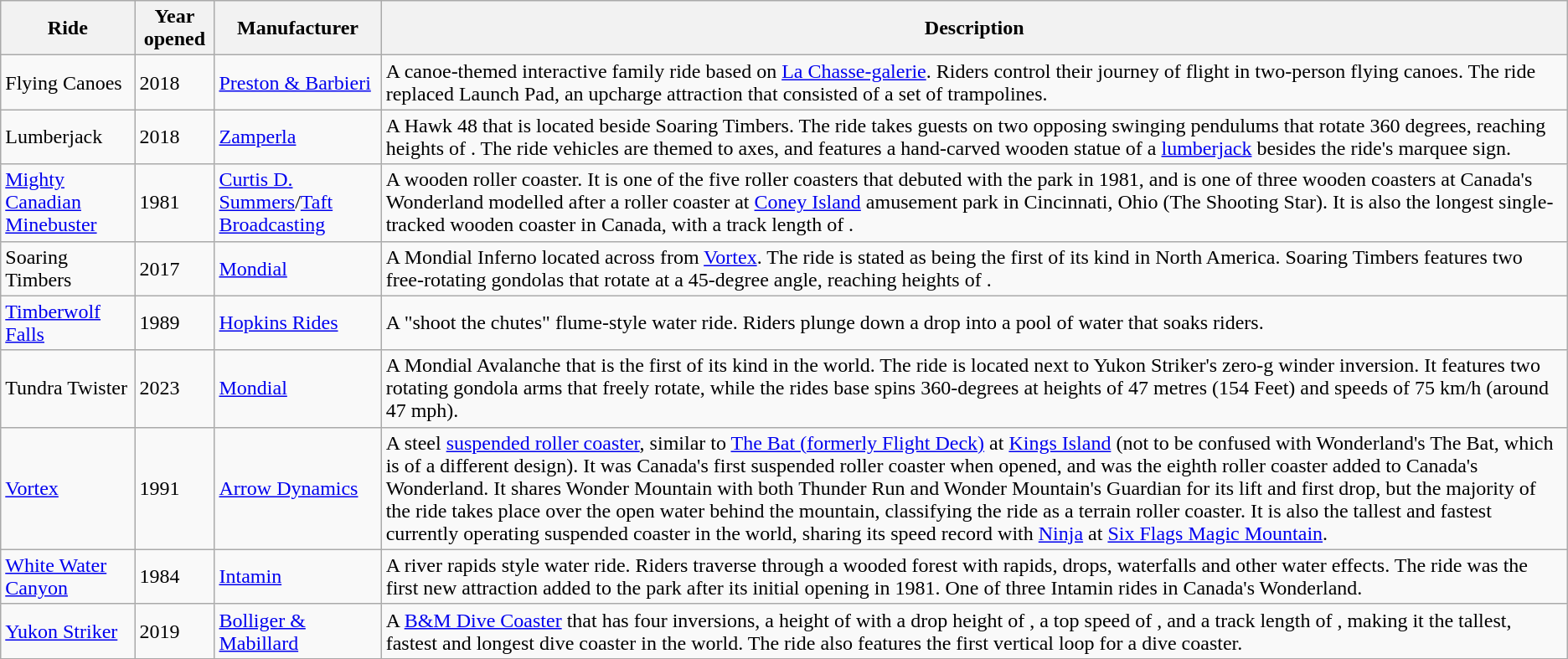<table class="wikitable sortable">
<tr>
<th>Ride</th>
<th>Year opened</th>
<th>Manufacturer</th>
<th>Description</th>
</tr>
<tr>
<td>Flying Canoes</td>
<td>2018</td>
<td><a href='#'>Preston & Barbieri</a></td>
<td>A canoe-themed interactive family ride based on <a href='#'>La Chasse-galerie</a>. Riders control their journey of flight in two-person flying canoes. The ride replaced Launch Pad, an upcharge attraction that consisted of a set of trampolines.</td>
</tr>
<tr>
<td>Lumberjack</td>
<td>2018</td>
<td><a href='#'>Zamperla</a></td>
<td>A Hawk 48 that is located beside Soaring Timbers. The ride takes guests on two opposing swinging pendulums that rotate 360 degrees, reaching heights of . The ride vehicles are themed to axes, and features a hand-carved wooden statue of a <a href='#'>lumberjack</a> besides the ride's marquee sign.</td>
</tr>
<tr>
<td><a href='#'>Mighty Canadian Minebuster</a></td>
<td>1981</td>
<td><a href='#'>Curtis D. Summers</a>/<a href='#'>Taft Broadcasting</a></td>
<td>A wooden roller coaster. It is one of the five roller coasters that debuted with the park in 1981, and is one of three wooden coasters at Canada's Wonderland modelled after a roller coaster at <a href='#'>Coney Island</a> amusement park in Cincinnati, Ohio (The Shooting Star). It is also the longest single-tracked wooden coaster in Canada, with a track length of .</td>
</tr>
<tr>
<td>Soaring Timbers</td>
<td>2017</td>
<td><a href='#'>Mondial</a></td>
<td>A Mondial Inferno located across from <a href='#'>Vortex</a>. The ride is stated as being the first of its kind in North America. Soaring Timbers features two free-rotating gondolas that rotate at a 45-degree angle, reaching heights of .</td>
</tr>
<tr>
<td><a href='#'>Timberwolf Falls</a></td>
<td>1989</td>
<td><a href='#'>Hopkins Rides</a></td>
<td>A "shoot the chutes" flume-style water ride. Riders plunge down a  drop into a pool of water that soaks riders.</td>
</tr>
<tr>
<td>Tundra Twister</td>
<td>2023</td>
<td><a href='#'>Mondial</a></td>
<td>A Mondial Avalanche that is the first of its kind in the world. The ride is located next to Yukon Striker's zero-g winder inversion. It features two rotating gondola arms that freely rotate, while the rides base spins 360-degrees at heights of 47 metres (154 Feet) and speeds of 75 km/h (around 47 mph).</td>
</tr>
<tr>
<td><a href='#'>Vortex</a></td>
<td>1991</td>
<td><a href='#'>Arrow Dynamics</a></td>
<td>A steel <a href='#'>suspended roller coaster</a>, similar to <a href='#'>The Bat (formerly Flight Deck)</a> at <a href='#'>Kings Island</a> (not to be confused with Wonderland's The Bat, which is of a different design). It was Canada's first suspended roller coaster when opened, and was the eighth roller coaster added to Canada's Wonderland. It shares Wonder Mountain with both Thunder Run and Wonder Mountain's Guardian for its lift and first drop, but the majority of the ride takes place over the open water behind the mountain, classifying the ride as a terrain roller coaster. It is also the tallest and fastest currently operating suspended coaster in the world, sharing its speed record with <a href='#'>Ninja</a> at <a href='#'>Six Flags Magic Mountain</a>.</td>
</tr>
<tr>
<td><a href='#'>White Water Canyon</a></td>
<td>1984</td>
<td><a href='#'>Intamin</a></td>
<td>A river rapids style water ride. Riders traverse through a wooded forest with rapids, drops, waterfalls and other water effects. The ride was the first new attraction added to the park after its initial opening in 1981. One of three Intamin rides in Canada's Wonderland.</td>
</tr>
<tr>
<td><a href='#'>Yukon Striker</a></td>
<td>2019</td>
<td><a href='#'>Bolliger & Mabillard</a></td>
<td>A <a href='#'>B&M Dive Coaster</a> that has four inversions, a height of  with a drop height of , a top speed of , and a track length of , making it the tallest, fastest and longest dive coaster in the world. The ride also features the first vertical loop for a dive coaster.</td>
</tr>
<tr>
</tr>
</table>
